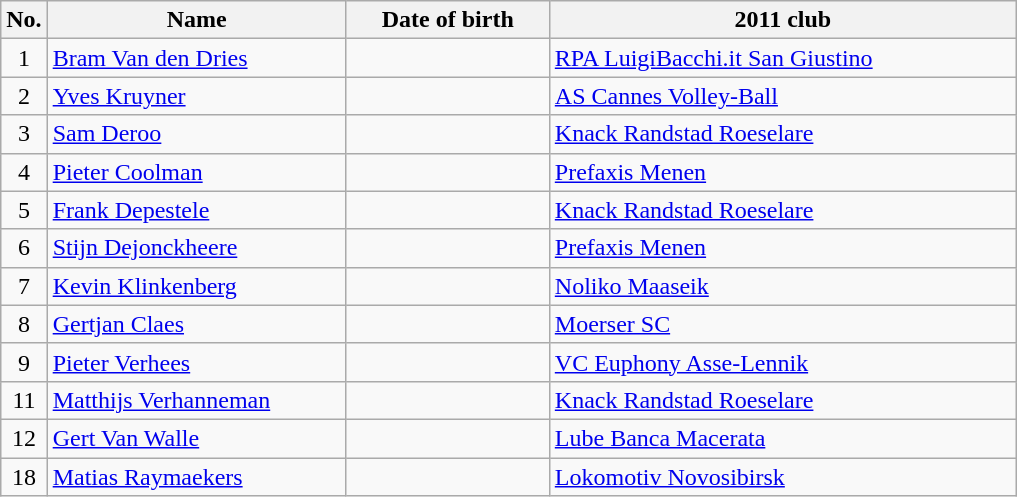<table class="wikitable sortable" style="font-size:100%; text-align:center;">
<tr>
<th>No.</th>
<th style="width:12em">Name</th>
<th style="width:8em">Date of birth</th>
<th style="width:19em">2011 club</th>
</tr>
<tr>
<td>1</td>
<td align=left><a href='#'>Bram Van den Dries</a></td>
<td align=right></td>
<td align=left> <a href='#'>RPA LuigiBacchi.it San Giustino</a></td>
</tr>
<tr>
<td>2</td>
<td align=left><a href='#'>Yves Kruyner</a></td>
<td align=right></td>
<td align=left> <a href='#'>AS Cannes Volley-Ball</a></td>
</tr>
<tr>
<td>3</td>
<td align=left><a href='#'>Sam Deroo</a></td>
<td align=right></td>
<td align=left> <a href='#'>Knack Randstad Roeselare</a></td>
</tr>
<tr>
<td>4</td>
<td align=left><a href='#'>Pieter Coolman</a></td>
<td align=right></td>
<td align=left> <a href='#'>Prefaxis Menen</a></td>
</tr>
<tr>
<td>5</td>
<td align=left><a href='#'>Frank Depestele</a></td>
<td align=right></td>
<td align=left> <a href='#'>Knack Randstad Roeselare</a></td>
</tr>
<tr>
<td>6</td>
<td align=left><a href='#'>Stijn Dejonckheere</a></td>
<td align=right></td>
<td align=left> <a href='#'>Prefaxis Menen</a></td>
</tr>
<tr>
<td>7</td>
<td align=left><a href='#'>Kevin Klinkenberg</a></td>
<td align=right></td>
<td align=left> <a href='#'>Noliko Maaseik</a></td>
</tr>
<tr>
<td>8</td>
<td align=left><a href='#'>Gertjan Claes</a></td>
<td align=right></td>
<td align=left> <a href='#'>Moerser SC</a></td>
</tr>
<tr>
<td>9</td>
<td align=left><a href='#'>Pieter Verhees</a></td>
<td align=right></td>
<td align=left> <a href='#'>VC Euphony Asse-Lennik</a></td>
</tr>
<tr>
<td>11</td>
<td align=left><a href='#'>Matthijs Verhanneman</a></td>
<td align=right></td>
<td align=left> <a href='#'>Knack Randstad Roeselare</a></td>
</tr>
<tr>
<td>12</td>
<td align=left><a href='#'>Gert Van Walle</a></td>
<td align=right></td>
<td align=left> <a href='#'>Lube Banca Macerata</a></td>
</tr>
<tr>
<td>18</td>
<td align=left><a href='#'>Matias Raymaekers</a></td>
<td align=right></td>
<td align=left> <a href='#'>Lokomotiv Novosibirsk</a></td>
</tr>
</table>
